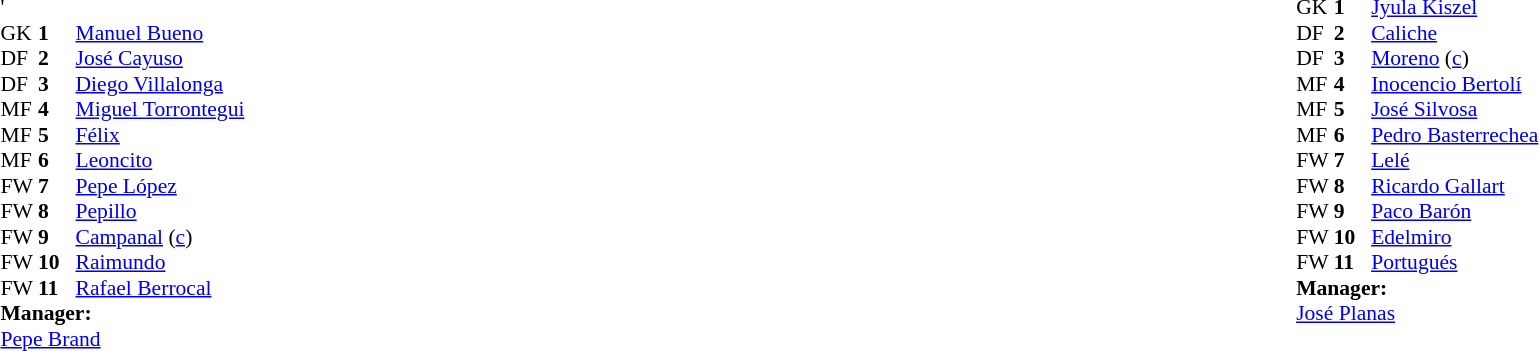<table width="100%">
<tr>
<td valign="top" width="50%"><br><table style="font-size: 90%" cellspacing="0" cellpadding="0">
<tr>
<td colspan="4">'</td>
</tr>
<tr>
<th width="25"></th>
<th width="25"></th>
</tr>
<tr>
<td>GK</td>
<td><strong>1</strong></td>
<td> <a href='#'>Manuel Bueno</a></td>
</tr>
<tr>
<td>DF</td>
<td><strong>2</strong></td>
<td> <a href='#'>José Cayuso</a></td>
</tr>
<tr>
<td>DF</td>
<td><strong>3</strong></td>
<td> <a href='#'>Diego Villalonga</a></td>
</tr>
<tr>
<td>MF</td>
<td><strong>4</strong></td>
<td> <a href='#'>Miguel Torrontegui</a></td>
</tr>
<tr>
<td>MF</td>
<td><strong>5</strong></td>
<td> <a href='#'>Félix</a></td>
</tr>
<tr>
<td>MF</td>
<td><strong>6</strong></td>
<td> <a href='#'>Leoncito</a></td>
</tr>
<tr>
<td>FW</td>
<td><strong>7</strong></td>
<td> <a href='#'>Pepe López</a></td>
</tr>
<tr>
<td>FW</td>
<td><strong>8</strong></td>
<td> <a href='#'>Pepillo</a></td>
</tr>
<tr>
<td>FW</td>
<td><strong>9</strong></td>
<td> <a href='#'>Campanal</a> (<a href='#'>c</a>)</td>
</tr>
<tr>
<td>FW</td>
<td><strong>10</strong></td>
<td> <a href='#'>Raimundo</a></td>
</tr>
<tr>
<td>FW</td>
<td><strong>11</strong></td>
<td> <a href='#'>Rafael Berrocal</a></td>
</tr>
<tr>
<td colspan=4><strong>Manager:</strong></td>
</tr>
<tr>
<td colspan="4"> <a href='#'>Pepe Brand</a></td>
</tr>
</table>
</td>
<td valign="top" width="50%"><br><table style="font-size: 90%" cellspacing="0" cellpadding="0" align=center>
<tr>
<td colspan="4"></td>
</tr>
<tr>
<th width="25"></th>
<th width="25"></th>
</tr>
<tr>
<td>GK</td>
<td><strong>1</strong></td>
<td> <a href='#'>Jyula Kiszel</a></td>
</tr>
<tr>
<td>DF</td>
<td><strong>2</strong></td>
<td> <a href='#'>Caliche</a></td>
</tr>
<tr>
<td>DF</td>
<td><strong>3</strong></td>
<td> <a href='#'>Moreno</a> (<a href='#'>c</a>)</td>
</tr>
<tr>
<td>MF</td>
<td><strong>4</strong></td>
<td> <a href='#'>Inocencio Bertolí</a></td>
</tr>
<tr>
<td>MF</td>
<td><strong>5</strong></td>
<td> <a href='#'>José Silvosa</a></td>
</tr>
<tr>
<td>MF</td>
<td><strong>6</strong></td>
<td> <a href='#'>Pedro Basterrechea</a></td>
</tr>
<tr>
<td>FW</td>
<td><strong>7</strong></td>
<td> <a href='#'>Lelé</a></td>
</tr>
<tr>
<td>FW</td>
<td><strong>8</strong></td>
<td> <a href='#'>Ricardo Gallart</a></td>
</tr>
<tr>
<td>FW</td>
<td><strong>9</strong></td>
<td> <a href='#'>Paco Barón</a></td>
</tr>
<tr>
<td>FW</td>
<td><strong>10</strong></td>
<td> <a href='#'>Edelmiro</a></td>
</tr>
<tr>
<td>FW</td>
<td><strong>11</strong></td>
<td> <a href='#'>Portugués</a></td>
</tr>
<tr>
<td colspan=4><strong>Manager:</strong></td>
</tr>
<tr>
<td colspan="4"> <a href='#'>José Planas</a></td>
</tr>
<tr>
</tr>
</table>
</td>
</tr>
</table>
